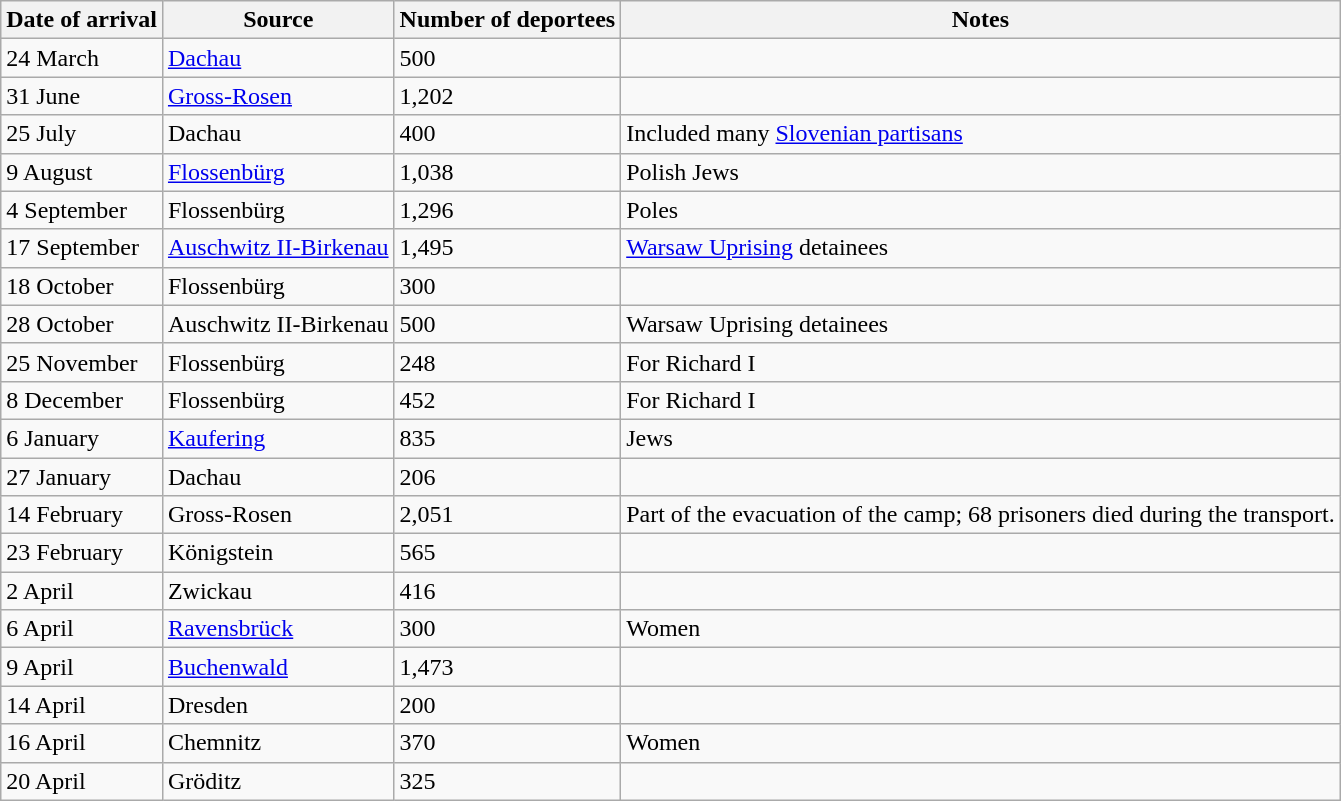<table class="wikitable sortable" width="auto" style="text-align: left">
<tr>
<th>Date of arrival</th>
<th>Source</th>
<th>Number of deportees</th>
<th>Notes</th>
</tr>
<tr>
<td>24 March</td>
<td><a href='#'>Dachau</a></td>
<td>500</td>
<td></td>
</tr>
<tr>
<td>31 June</td>
<td><a href='#'>Gross-Rosen</a></td>
<td>1,202</td>
<td></td>
</tr>
<tr>
<td>25 July</td>
<td>Dachau</td>
<td>400</td>
<td>Included many <a href='#'>Slovenian partisans</a></td>
</tr>
<tr>
<td>9 August</td>
<td><a href='#'>Flossenbürg</a></td>
<td>1,038</td>
<td>Polish Jews</td>
</tr>
<tr>
<td>4 September</td>
<td>Flossenbürg</td>
<td>1,296</td>
<td>Poles</td>
</tr>
<tr>
<td>17 September</td>
<td><a href='#'>Auschwitz II-Birkenau</a></td>
<td>1,495</td>
<td><a href='#'>Warsaw Uprising</a> detainees</td>
</tr>
<tr>
<td>18 October</td>
<td>Flossenbürg</td>
<td>300</td>
<td></td>
</tr>
<tr>
<td>28 October</td>
<td>Auschwitz II-Birkenau</td>
<td>500</td>
<td>Warsaw Uprising detainees</td>
</tr>
<tr>
<td>25 November</td>
<td>Flossenbürg</td>
<td>248</td>
<td>For Richard I</td>
</tr>
<tr>
<td>8 December</td>
<td>Flossenbürg</td>
<td>452</td>
<td>For Richard I</td>
</tr>
<tr>
<td>6 January</td>
<td><a href='#'>Kaufering</a></td>
<td>835</td>
<td>Jews</td>
</tr>
<tr>
<td>27 January</td>
<td>Dachau</td>
<td>206</td>
<td></td>
</tr>
<tr>
<td>14 February</td>
<td>Gross-Rosen</td>
<td>2,051</td>
<td>Part of the evacuation of the camp; 68 prisoners died during the transport.</td>
</tr>
<tr>
<td>23 February</td>
<td>Königstein</td>
<td>565</td>
<td></td>
</tr>
<tr>
<td>2 April</td>
<td>Zwickau</td>
<td>416</td>
<td></td>
</tr>
<tr>
<td>6 April</td>
<td><a href='#'>Ravensbrück</a></td>
<td>300</td>
<td>Women</td>
</tr>
<tr>
<td>9 April</td>
<td><a href='#'>Buchenwald</a></td>
<td>1,473</td>
<td></td>
</tr>
<tr>
<td>14  April</td>
<td>Dresden</td>
<td>200</td>
<td></td>
</tr>
<tr>
<td>16 April</td>
<td>Chemnitz</td>
<td>370</td>
<td>Women</td>
</tr>
<tr>
<td>20 April</td>
<td>Gröditz</td>
<td>325</td>
<td></td>
</tr>
</table>
